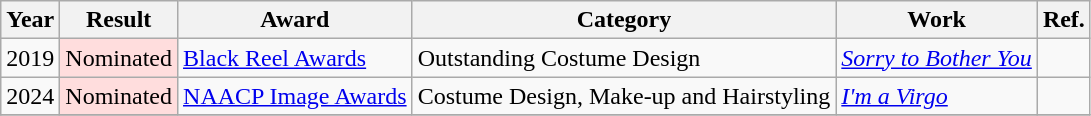<table class="wikitable">
<tr>
<th>Year</th>
<th>Result</th>
<th>Award</th>
<th>Category</th>
<th>Work</th>
<th>Ref.</th>
</tr>
<tr>
<td>2019</td>
<td style="background: #ffdddd">Nominated</td>
<td><a href='#'>Black Reel Awards</a></td>
<td>Outstanding Costume Design</td>
<td><em><a href='#'>Sorry to Bother You</a></em></td>
<td></td>
</tr>
<tr>
<td>2024</td>
<td style="background: #ffdddd">Nominated</td>
<td><a href='#'>NAACP Image Awards</a></td>
<td>Costume Design, Make-up and Hairstyling</td>
<td><em><a href='#'>I'm a Virgo</a></em></td>
<td></td>
</tr>
<tr>
</tr>
</table>
